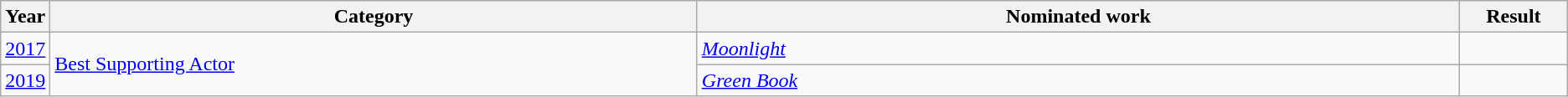<table class=wikitable>
<tr>
<th scope="col" style="width:1em;">Year</th>
<th scope="col" style="width:33em;">Category</th>
<th scope="col" style="width:39em;">Nominated work</th>
<th scope="col" style="width:5em;">Result</th>
</tr>
<tr>
<td><a href='#'>2017</a></td>
<td rowspan="2"><a href='#'>Best Supporting Actor</a></td>
<td><em><a href='#'>Moonlight</a></em></td>
<td></td>
</tr>
<tr>
<td><a href='#'>2019</a></td>
<td><em><a href='#'>Green Book</a></em></td>
<td></td>
</tr>
</table>
